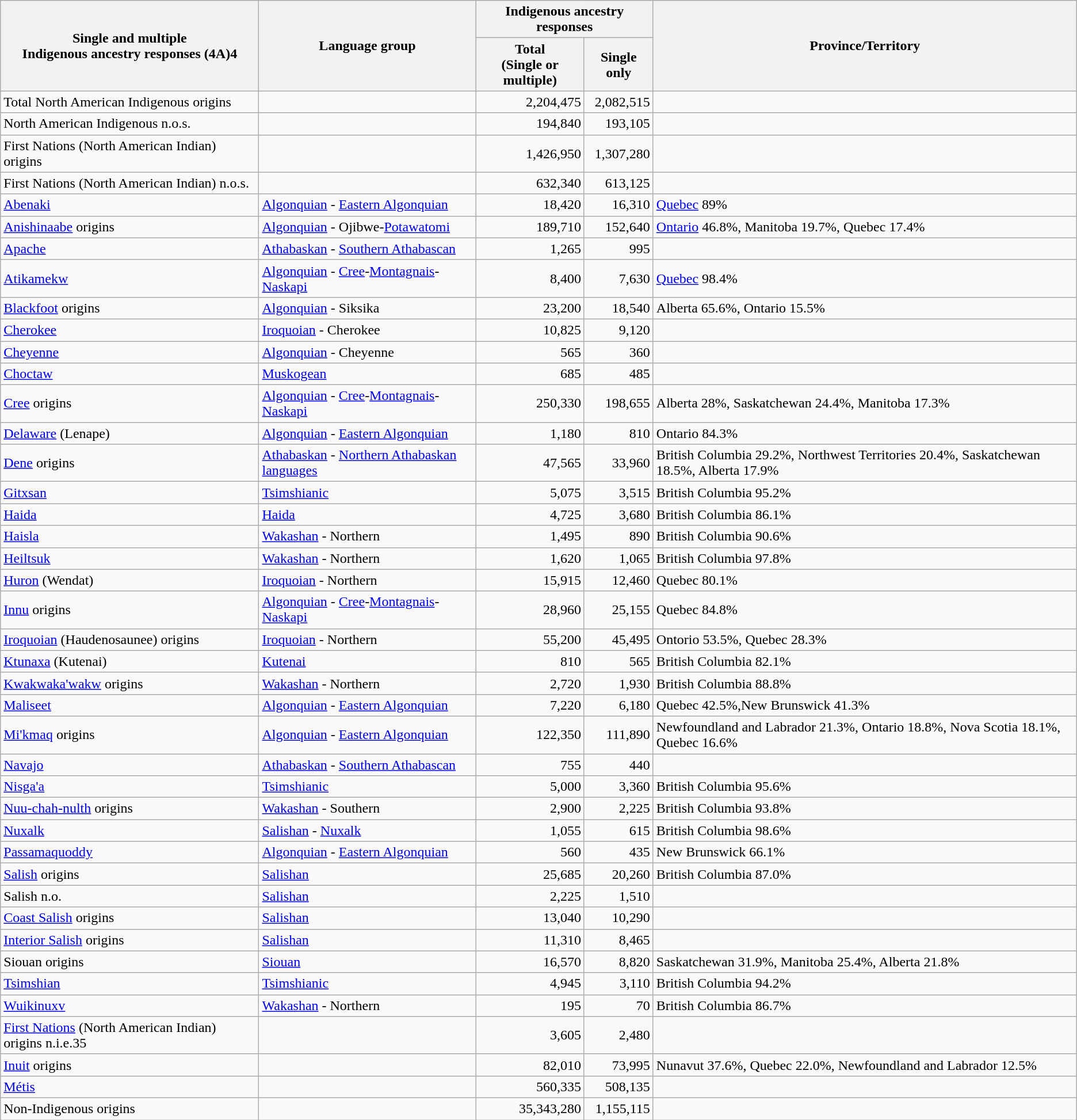<table class="wikitable collapsible sortable">
<tr>
<th rowspan=2>Single and multiple<br>Indigenous ancestry responses (4A)4</th>
<th rowspan=2>Language group</th>
<th colspan=2>Indigenous ancestry responses</th>
<th rowspan=2>Province/Territory</th>
</tr>
<tr>
<th>Total<br>(Single or multiple)</th>
<th>Single only</th>
</tr>
<tr>
<td>Total North American Indigenous origins</td>
<td></td>
<td align=right>2,204,475</td>
<td align=right>2,082,515</td>
<td></td>
</tr>
<tr>
<td>North American Indigenous n.o.s.</td>
<td></td>
<td align=right>194,840</td>
<td align=right>193,105</td>
<td></td>
</tr>
<tr>
<td>First Nations (North American Indian) origins</td>
<td></td>
<td align=right>1,426,950</td>
<td align=right>1,307,280</td>
<td></td>
</tr>
<tr>
<td>First Nations (North American Indian) n.o.s.</td>
<td></td>
<td align=right>632,340</td>
<td align=right>613,125</td>
<td></td>
</tr>
<tr>
<td><a href='#'>Abenaki</a></td>
<td><a href='#'>Algonquian</a> - <a href='#'>Eastern Algonquian</a></td>
<td align=right>18,420</td>
<td align=right>16,310</td>
<td><a href='#'>Quebec</a> 89%</td>
</tr>
<tr>
<td><a href='#'>Anishinaabe</a> origins</td>
<td><a href='#'>Algonquian</a> - Ojibwe-<a href='#'>Potawatomi</a></td>
<td align=right>189,710</td>
<td align=right>152,640</td>
<td><a href='#'>Ontario</a> 46.8%, Manitoba 19.7%, Quebec 17.4%</td>
</tr>
<tr>
<td><a href='#'>Apache</a></td>
<td><a href='#'>Athabaskan</a> - <a href='#'>Southern Athabascan</a></td>
<td align=right>1,265</td>
<td align=right>995</td>
<td></td>
</tr>
<tr>
<td><a href='#'>Atikamekw</a></td>
<td><a href='#'>Algonquian</a> - <a href='#'>Cree</a>-<a href='#'>Montagnais</a>-<a href='#'>Naskapi</a></td>
<td align=right>8,400</td>
<td align=right>7,630</td>
<td><a href='#'>Quebec</a> 98.4%</td>
</tr>
<tr>
<td><a href='#'>Blackfoot</a> origins</td>
<td><a href='#'>Algonquian</a> - Siksika</td>
<td align=right>23,200</td>
<td align=right>18,540</td>
<td>Alberta 65.6%, Ontario 15.5%</td>
</tr>
<tr>
<td><a href='#'>Cherokee</a></td>
<td><a href='#'>Iroquoian</a> - Cherokee</td>
<td align=right>10,825</td>
<td align=right>9,120</td>
<td></td>
</tr>
<tr>
<td><a href='#'>Cheyenne</a></td>
<td><a href='#'>Algonquian</a> - Cheyenne</td>
<td align=right>565</td>
<td align=right>360</td>
<td></td>
</tr>
<tr>
<td><a href='#'>Choctaw</a></td>
<td><a href='#'>Muskogean</a></td>
<td align=right>685</td>
<td align=right>485</td>
<td></td>
</tr>
<tr>
<td><a href='#'>Cree</a> origins</td>
<td><a href='#'>Algonquian</a> - <a href='#'>Cree</a>-<a href='#'>Montagnais</a>-<a href='#'>Naskapi</a></td>
<td align=right>250,330</td>
<td align=right>198,655</td>
<td>Alberta 28%, Saskatchewan 24.4%, Manitoba 17.3%</td>
</tr>
<tr>
<td><a href='#'>Delaware</a> (Lenape)</td>
<td><a href='#'>Algonquian</a> - <a href='#'>Eastern Algonquian</a></td>
<td align=right>1,180</td>
<td align=right>810</td>
<td>Ontario 84.3%</td>
</tr>
<tr>
<td><a href='#'>Dene</a> origins</td>
<td><a href='#'>Athabaskan</a> -  <a href='#'>Northern Athabaskan languages</a></td>
<td align=right>47,565</td>
<td align=right>33,960</td>
<td>British Columbia 29.2%, Northwest Territories 20.4%, Saskatchewan 18.5%, Alberta 17.9%</td>
</tr>
<tr>
<td><a href='#'>Gitxsan</a></td>
<td><a href='#'>Tsimshianic</a></td>
<td align=right>5,075</td>
<td align=right>3,515</td>
<td>British Columbia 95.2%</td>
</tr>
<tr>
<td><a href='#'>Haida</a></td>
<td><a href='#'>Haida</a></td>
<td align=right>4,725</td>
<td align=right>3,680</td>
<td>British Columbia 86.1%</td>
</tr>
<tr>
<td><a href='#'>Haisla</a></td>
<td><a href='#'>Wakashan</a> - Northern</td>
<td align=right>1,495</td>
<td align=right>890</td>
<td>British Columbia 90.6%</td>
</tr>
<tr>
<td><a href='#'>Heiltsuk</a></td>
<td><a href='#'>Wakashan</a> - Northern</td>
<td align=right>1,620</td>
<td align=right>1,065</td>
<td>British Columbia 97.8%</td>
</tr>
<tr>
<td><a href='#'>Huron</a> (Wendat)</td>
<td><a href='#'>Iroquoian</a> - Northern</td>
<td align=right>15,915</td>
<td align=right>12,460</td>
<td>Quebec 80.1%</td>
</tr>
<tr>
<td><a href='#'>Innu</a> origins</td>
<td><a href='#'>Algonquian</a> - <a href='#'>Cree</a>-<a href='#'>Montagnais</a>-<a href='#'>Naskapi</a></td>
<td align=right>28,960</td>
<td align=right>25,155</td>
<td>Quebec 84.8%</td>
</tr>
<tr>
<td><a href='#'>Iroquoian</a> (Haudenosaunee) origins</td>
<td><a href='#'>Iroquoian</a> - Northern</td>
<td align=right>55,200</td>
<td align=right>45,495</td>
<td>Ontorio 53.5%, Quebec 28.3%</td>
</tr>
<tr>
<td><a href='#'>Ktunaxa</a> (Kutenai)</td>
<td><a href='#'>Kutenai</a></td>
<td align=right>810</td>
<td align=right>565</td>
<td>British Columbia 82.1%</td>
</tr>
<tr>
<td><a href='#'>Kwakwaka'wakw</a> origins</td>
<td><a href='#'>Wakashan</a> - Northern</td>
<td align=right>2,720</td>
<td align=right>1,930</td>
<td>British Columbia 88.8%</td>
</tr>
<tr>
<td><a href='#'>Maliseet</a></td>
<td><a href='#'>Algonquian</a> - <a href='#'>Eastern Algonquian</a></td>
<td align=right>7,220</td>
<td align=right>6,180</td>
<td>Quebec 42.5%,New Brunswick 41.3%</td>
</tr>
<tr>
<td><a href='#'>Mi'kmaq</a> origins</td>
<td><a href='#'>Algonquian</a> - <a href='#'>Eastern Algonquian</a></td>
<td align=right>122,350</td>
<td align=right>111,890</td>
<td>Newfoundland and Labrador 21.3%, Ontario 18.8%, Nova Scotia 18.1%, Quebec 16.6%</td>
</tr>
<tr>
<td><a href='#'>Navajo</a></td>
<td><a href='#'>Athabaskan</a> - <a href='#'>Southern Athabascan</a></td>
<td align=right>755</td>
<td align=right>440</td>
<td></td>
</tr>
<tr>
<td><a href='#'>Nisga'a</a></td>
<td><a href='#'>Tsimshianic</a></td>
<td align=right>5,000</td>
<td align=right>3,360</td>
<td>British Columbia 95.6%</td>
</tr>
<tr>
<td><a href='#'>Nuu-chah-nulth</a> origins</td>
<td><a href='#'>Wakashan</a> - Southern</td>
<td align=right>2,900</td>
<td align=right>2,225</td>
<td>British Columbia 93.8%</td>
</tr>
<tr>
<td><a href='#'>Nuxalk</a></td>
<td><a href='#'>Salishan</a> - <a href='#'>Nuxalk</a></td>
<td align=right>1,055</td>
<td align=right>615</td>
<td>British Columbia 98.6%</td>
</tr>
<tr>
<td><a href='#'>Passamaquoddy</a></td>
<td><a href='#'>Algonquian</a> - <a href='#'>Eastern Algonquian</a></td>
<td align=right>560</td>
<td align=right>435</td>
<td>New Brunswick 66.1%</td>
</tr>
<tr>
<td><a href='#'>Salish</a> origins</td>
<td><a href='#'>Salishan</a></td>
<td align=right>25,685</td>
<td align=right>20,260</td>
<td>British Columbia 87.0%</td>
</tr>
<tr>
<td>Salish n.o.</td>
<td><a href='#'>Salishan</a></td>
<td align=right>2,225</td>
<td align=right>1,510</td>
<td></td>
</tr>
<tr>
<td><a href='#'>Coast Salish</a> origins</td>
<td><a href='#'>Salishan</a></td>
<td align=right>13,040</td>
<td align=right>10,290</td>
<td></td>
</tr>
<tr>
<td><a href='#'>Interior Salish</a> origins</td>
<td><a href='#'>Salishan</a></td>
<td align=right>11,310</td>
<td align=right>8,465</td>
<td></td>
</tr>
<tr>
<td>Siouan origins</td>
<td><a href='#'>Siouan</a></td>
<td align=right>16,570</td>
<td align=right>8,820</td>
<td>Saskatchewan 31.9%, Manitoba 25.4%, Alberta 21.8%</td>
</tr>
<tr>
<td><a href='#'>Tsimshian</a></td>
<td><a href='#'>Tsimshianic</a></td>
<td align=right>4,945</td>
<td align=right>3,110</td>
<td>British Columbia 94.2%</td>
</tr>
<tr>
<td><a href='#'>Wuikinuxv</a></td>
<td><a href='#'>Wakashan</a> - Northern</td>
<td align=right>195</td>
<td align=right>70</td>
<td>British Columbia 86.7%</td>
</tr>
<tr>
<td><a href='#'>First Nations</a> (North American Indian) origins n.i.e.35</td>
<td></td>
<td align=right>3,605</td>
<td align=right>2,480</td>
<td></td>
</tr>
<tr>
<td><a href='#'>Inuit</a> origins</td>
<td></td>
<td align=right>82,010</td>
<td align=right>73,995</td>
<td>Nunavut 37.6%, Quebec 22.0%, Newfoundland and Labrador 12.5%</td>
</tr>
<tr>
<td><a href='#'>Métis</a></td>
<td></td>
<td align=right>560,335</td>
<td align=right>508,135</td>
<td></td>
</tr>
<tr>
<td>Non-Indigenous origins</td>
<td></td>
<td align=right>35,343,280</td>
<td align=right>1,155,115</td>
<td></td>
</tr>
</table>
